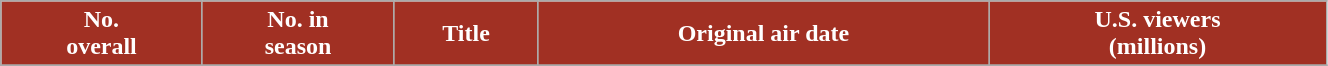<table class="wikitable plainrowheaders" width="70%">
<tr>
<th style="background-color: #A13023; color:#ffffff;">No. <br> overall</th>
<th style="background-color: #A13023; color:#ffffff;">No. in <br> season</th>
<th style="background-color: #A13023; color:#ffffff;">Title</th>
<th style="background-color: #A13023; color:#ffffff;">Original air date</th>
<th style="background-color: #A13023; color:#ffffff;">U.S. viewers<br>(millions)</th>
</tr>
<tr>
</tr>
</table>
